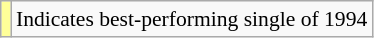<table class="wikitable" style="font-size:90%;">
<tr>
<td style="background-color:#FFFF99"></td>
<td>Indicates best-performing single of 1994</td>
</tr>
</table>
